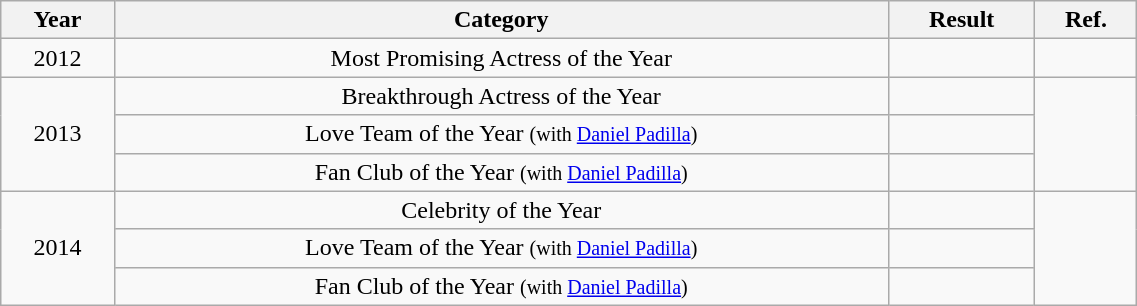<table class="wikitable sortable"  style="text-align:center; width:60%;">
<tr>
<th>Year</th>
<th>Category</th>
<th>Result</th>
<th>Ref.</th>
</tr>
<tr>
<td>2012</td>
<td>Most Promising Actress of the Year</td>
<td></td>
<td></td>
</tr>
<tr>
<td rowspan="3">2013</td>
<td>Breakthrough Actress of the Year</td>
<td></td>
<td rowspan="3"></td>
</tr>
<tr>
<td>Love Team of the Year <small>(with <a href='#'>Daniel Padilla</a>)</small></td>
<td></td>
</tr>
<tr>
<td>Fan Club of the Year <small>(with <a href='#'>Daniel Padilla</a>)</small></td>
<td></td>
</tr>
<tr>
<td rowspan="3">2014</td>
<td>Celebrity of the Year</td>
<td></td>
<td rowspan="3"></td>
</tr>
<tr>
<td>Love Team of the Year <small>(with <a href='#'>Daniel Padilla</a>)</small></td>
<td></td>
</tr>
<tr>
<td>Fan Club of the Year <small>(with <a href='#'>Daniel Padilla</a>)</small></td>
<td></td>
</tr>
</table>
